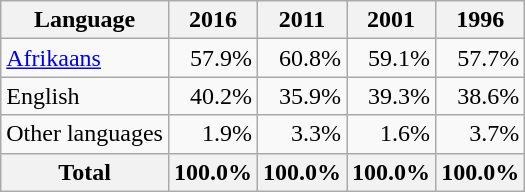<table class="wikitable sortable">
<tr>
<th>Language</th>
<th>2016</th>
<th>2011</th>
<th>2001</th>
<th>1996</th>
</tr>
<tr>
<td><a href='#'>Afrikaans</a></td>
<td align=right>57.9%</td>
<td align=right>60.8%</td>
<td align=right>59.1%</td>
<td align=right>57.7%</td>
</tr>
<tr>
<td>English</td>
<td align=right>40.2%</td>
<td align=right>35.9%</td>
<td align=right>39.3%</td>
<td align=right>38.6%</td>
</tr>
<tr>
<td>Other languages</td>
<td align=right>1.9%</td>
<td align =right>3.3%</td>
<td align=right>1.6%</td>
<td align=right>3.7%</td>
</tr>
<tr>
<th>Total</th>
<th align=right>100.0%</th>
<th align=right>100.0%</th>
<th align=right>100.0%</th>
<th align=right>100.0%</th>
</tr>
</table>
